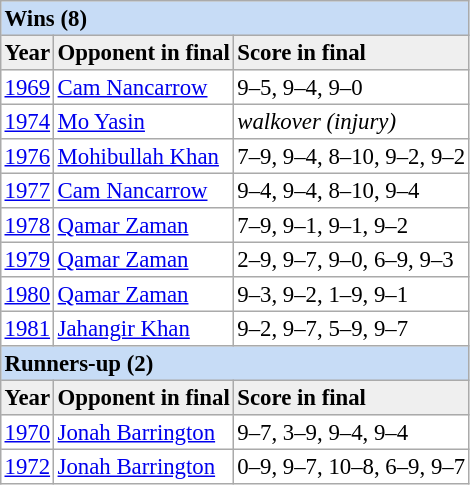<table cellpadding="2" cellspacing="0" border="1" style="font-size: 95%; border: #aaa solid 1px; border-collapse: collapse;">
<tr bgcolor="#c7dcf6">
<td colspan="3"><strong>Wins (8)</strong></td>
</tr>
<tr bgcolor="#efefef">
<td><strong>Year</strong></td>
<td><strong>Opponent in final</strong></td>
<td><strong>Score in final</strong></td>
</tr>
<tr>
<td><a href='#'>1969</a></td>
<td><a href='#'>Cam Nancarrow</a></td>
<td>9–5, 9–4, 9–0</td>
</tr>
<tr>
<td><a href='#'>1974</a></td>
<td><a href='#'>Mo Yasin</a></td>
<td><em>walkover (injury)</em></td>
</tr>
<tr>
<td><a href='#'>1976</a></td>
<td><a href='#'>Mohibullah Khan</a></td>
<td>7–9, 9–4, 8–10, 9–2, 9–2</td>
</tr>
<tr>
<td><a href='#'>1977</a></td>
<td><a href='#'>Cam Nancarrow</a></td>
<td>9–4, 9–4, 8–10, 9–4</td>
</tr>
<tr>
<td><a href='#'>1978</a></td>
<td><a href='#'>Qamar Zaman</a></td>
<td>7–9, 9–1, 9–1, 9–2</td>
</tr>
<tr>
<td><a href='#'>1979</a></td>
<td><a href='#'>Qamar Zaman</a></td>
<td>2–9, 9–7, 9–0, 6–9, 9–3</td>
</tr>
<tr>
<td><a href='#'>1980</a></td>
<td><a href='#'>Qamar Zaman</a></td>
<td>9–3, 9–2, 1–9, 9–1</td>
</tr>
<tr>
<td><a href='#'>1981</a></td>
<td><a href='#'>Jahangir Khan</a></td>
<td>9–2, 9–7, 5–9, 9–7</td>
</tr>
<tr bgcolor="#c7dcf6">
<td colspan="3"><strong>Runners-up (2)</strong></td>
</tr>
<tr bgcolor="#efefef">
<td><strong>Year</strong></td>
<td><strong>Opponent in final</strong></td>
<td><strong>Score in final</strong></td>
</tr>
<tr>
<td><a href='#'>1970</a></td>
<td><a href='#'>Jonah Barrington</a></td>
<td>9–7, 3–9, 9–4, 9–4</td>
</tr>
<tr>
<td><a href='#'>1972</a></td>
<td><a href='#'>Jonah Barrington</a></td>
<td>0–9, 9–7, 10–8, 6–9, 9–7</td>
</tr>
</table>
